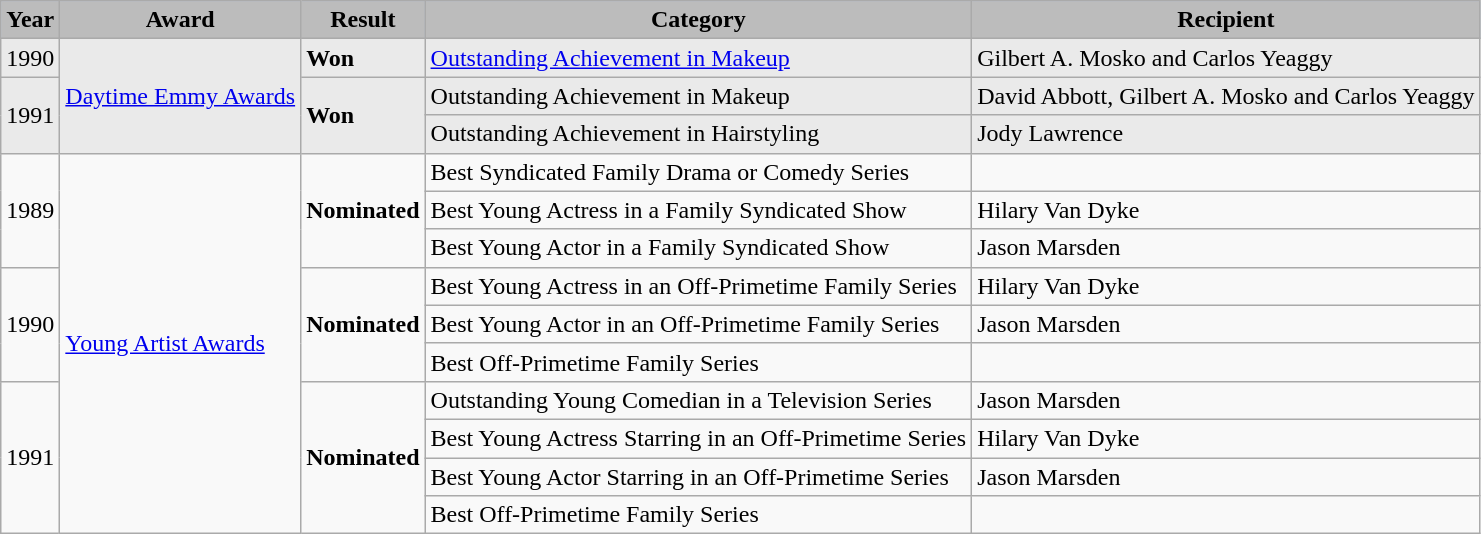<table class="wikitable">
<tr style="background:#b0c4de; text-align:center;">
<th style="background:#bcbcbc;">Year</th>
<th style="background:#bcbcbc;">Award</th>
<th style="background:#bcbcbc;">Result</th>
<th style="background:#bcbcbc;">Category</th>
<th style="background:#bcbcbc;">Recipient</th>
</tr>
<tr style="background:#eaeaea;">
<td>1990</td>
<td rowspan=3><a href='#'>Daytime Emmy Awards</a></td>
<td><strong>Won</strong></td>
<td><a href='#'>Outstanding Achievement in Makeup</a></td>
<td>Gilbert A. Mosko and Carlos Yeaggy</td>
</tr>
<tr style="background:#eaeaea;">
<td rowspan=2>1991</td>
<td rowspan=2><strong>Won</strong></td>
<td>Outstanding Achievement in Makeup</td>
<td>David Abbott, Gilbert A. Mosko and Carlos Yeaggy</td>
</tr>
<tr style="background:#eaeaea;">
<td>Outstanding Achievement in Hairstyling</td>
<td>Jody Lawrence</td>
</tr>
<tr>
<td rowspan=3>1989</td>
<td rowspan=10><a href='#'>Young Artist Awards</a></td>
<td rowspan=3><strong>Nominated</strong></td>
<td>Best Syndicated Family Drama or Comedy Series</td>
<td></td>
</tr>
<tr>
<td>Best Young Actress in a Family Syndicated Show</td>
<td>Hilary Van Dyke</td>
</tr>
<tr>
<td>Best Young Actor in a Family Syndicated Show</td>
<td>Jason Marsden</td>
</tr>
<tr>
<td rowspan=3>1990</td>
<td rowspan=3><strong>Nominated</strong></td>
<td>Best Young Actress in an Off-Primetime Family Series</td>
<td>Hilary Van Dyke</td>
</tr>
<tr>
<td>Best Young Actor in an Off-Primetime Family Series</td>
<td>Jason Marsden</td>
</tr>
<tr>
<td>Best Off-Primetime Family Series</td>
<td></td>
</tr>
<tr>
<td rowspan=4>1991</td>
<td rowspan=4><strong>Nominated</strong></td>
<td>Outstanding Young Comedian in a Television Series</td>
<td>Jason Marsden</td>
</tr>
<tr>
<td>Best Young Actress Starring in an Off-Primetime Series</td>
<td>Hilary Van Dyke</td>
</tr>
<tr>
<td>Best Young Actor Starring in an Off-Primetime Series</td>
<td>Jason Marsden</td>
</tr>
<tr>
<td>Best Off-Primetime Family Series</td>
<td></td>
</tr>
</table>
